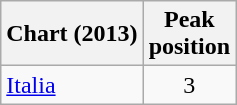<table class="wikitable">
<tr>
<th>Chart (2013)</th>
<th>Peak<br>position</th>
</tr>
<tr>
<td><a href='#'>Italia</a></td>
<td align="center">3</td>
</tr>
</table>
